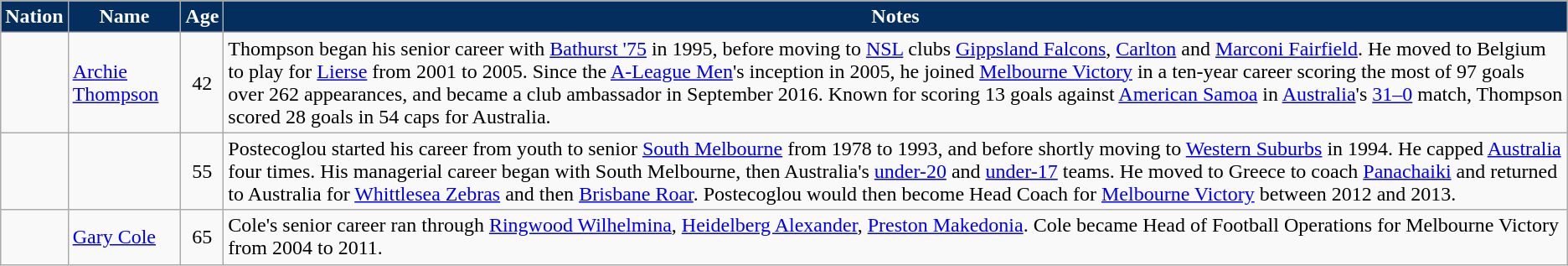<table class="wikitable">
<tr>
<th style="background-color:#032e5e; color:white;">Nation</th>
<th style="background-color:#032e5e; color:white;">Name</th>
<th style="background-color:#032e5e; color:white;">Age</th>
<th style="background-color:#032e5e; color:white;">Notes</th>
</tr>
<tr>
<td></td>
<td><a href='#'>Archie Thompson</a></td>
<td style="text-align:center;">42</td>
<td>Thompson began his senior career with <a href='#'>Bathurst '75</a> in 1995, before moving to <a href='#'>NSL</a> clubs <a href='#'>Gippsland Falcons</a>, <a href='#'>Carlton</a> and <a href='#'>Marconi Fairfield</a>. He moved to Belgium to play for <a href='#'>Lierse</a> from 2001 to 2005. Since the <a href='#'>A-League Men</a>'s inception in 2005, he joined <a href='#'>Melbourne Victory</a> in a ten-year career scoring the most of 97 goals over 262 appearances, and became a club ambassador in September 2016. Known for scoring 13 goals against <a href='#'>American Samoa</a> in <a href='#'>Australia</a>'s <a href='#'>31–0</a> match, Thompson scored 28 goals in 54 caps for Australia.</td>
</tr>
<tr>
<td></td>
<td></td>
<td style="text-align:center;">55</td>
<td>Postecoglou started his career from youth to senior <a href='#'>South Melbourne</a> from 1978 to 1993, and before shortly moving to <a href='#'>Western Suburbs</a> in 1994. He capped <a href='#'>Australia</a> four times. His managerial career began with South Melbourne, then Australia's <a href='#'>under-20</a> and <a href='#'>under-17</a> teams. He moved to Greece to coach <a href='#'>Panachaiki</a> and returned to Australia for <a href='#'>Whittlesea Zebras</a> and then <a href='#'>Brisbane Roar</a>. Postecoglou would then become Head Coach for <a href='#'>Melbourne Victory</a> between 2012 and 2013.</td>
</tr>
<tr>
<td></td>
<td><a href='#'>Gary Cole</a></td>
<td style="text-align:center;">65</td>
<td>Cole's senior career ran through <a href='#'>Ringwood Wilhelmina</a>, <a href='#'>Heidelberg Alexander</a>, <a href='#'>Preston Makedonia</a>. Cole became Head of Football Operations for Melbourne Victory from 2004 to 2011.</td>
</tr>
</table>
